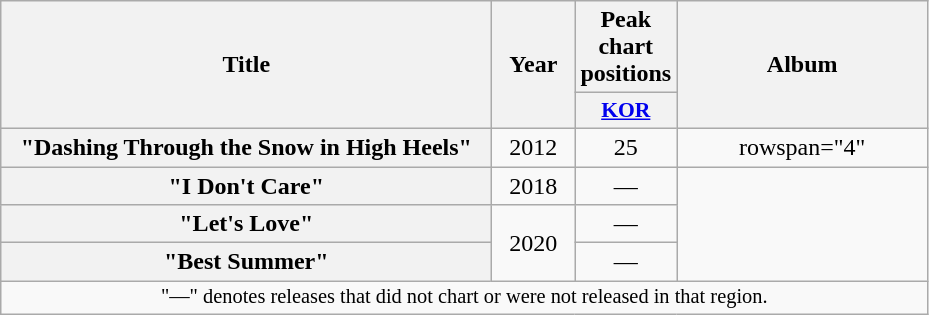<table class="wikitable plainrowheaders" style="text-align:center;">
<tr>
<th scope="col" rowspan="2" style="width:20em;">Title</th>
<th scope="col" rowspan="2" style="width:3em;">Year</th>
<th scope="col">Peak chart positions</th>
<th scope="col" rowspan="2" style="width:10em;">Album</th>
</tr>
<tr>
<th scope="col" style="width:3em;font-size:90%;"><a href='#'>KOR</a><br></th>
</tr>
<tr>
<th scope="row">"Dashing Through the Snow in High Heels"<br></th>
<td>2012</td>
<td>25</td>
<td>rowspan="4" </td>
</tr>
<tr>
<th scope="row">"I Don't Care"<br></th>
<td>2018</td>
<td>—</td>
</tr>
<tr>
<th scope="row">"Let's Love"<br></th>
<td rowspan="2">2020</td>
<td>—</td>
</tr>
<tr>
<th scope="row">"Best Summer"<br></th>
<td>—</td>
</tr>
<tr>
<td colspan="4" style="font-size:85%">"—" denotes releases that did not chart or were not released in that region.</td>
</tr>
</table>
